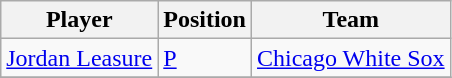<table class="wikitable sortable" style="text-align: left;">
<tr>
<th>Player</th>
<th>Position</th>
<th>Team</th>
</tr>
<tr>
<td><a href='#'>Jordan Leasure</a></td>
<td><a href='#'>P</a></td>
<td><a href='#'>Chicago White Sox</a></td>
</tr>
<tr>
</tr>
</table>
